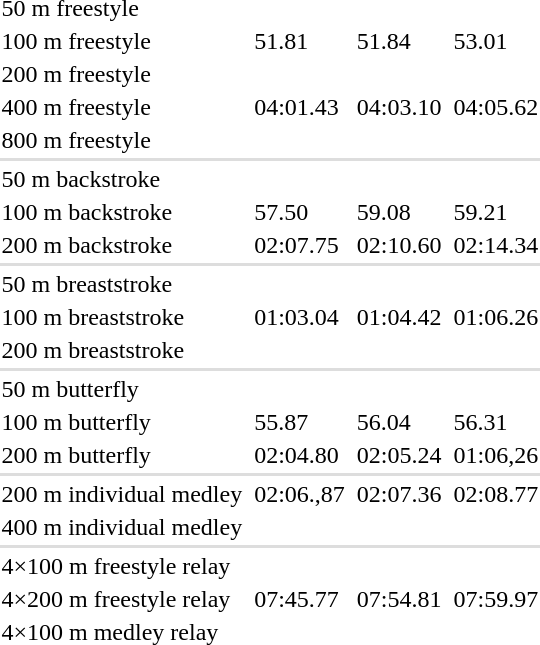<table>
<tr valign="top">
<td>50 m freestyle</td>
<td></td>
<td></td>
<td></td>
<td></td>
<td></td>
<td></td>
</tr>
<tr valign="top">
<td>100 m freestyle</td>
<td></td>
<td>51.81</td>
<td></td>
<td>51.84</td>
<td></td>
<td>53.01</td>
</tr>
<tr valign="top">
<td>200 m freestyle</td>
<td></td>
<td></td>
<td></td>
<td></td>
<td></td>
<td></td>
</tr>
<tr valign="top">
<td>400 m freestyle</td>
<td></td>
<td>04:01.43</td>
<td></td>
<td>04:03.10</td>
<td></td>
<td>04:05.62</td>
</tr>
<tr valign="top">
<td>800 m freestyle</td>
<td></td>
<td></td>
<td></td>
<td></td>
<td></td>
<td></td>
</tr>
<tr bgcolor=#DDDDDD>
<td colspan=7></td>
</tr>
<tr valign="top">
<td>50 m backstroke</td>
<td></td>
<td></td>
<td></td>
<td></td>
<td></td>
<td></td>
</tr>
<tr valign="top">
<td>100 m backstroke</td>
<td></td>
<td>57.50</td>
<td></td>
<td>59.08</td>
<td></td>
<td>59.21</td>
</tr>
<tr valign="top">
<td>200 m backstroke</td>
<td></td>
<td>02:07.75</td>
<td></td>
<td>02:10.60</td>
<td></td>
<td>02:14.34</td>
</tr>
<tr bgcolor=#DDDDDD>
<td colspan=7></td>
</tr>
<tr valign="top">
<td>50 m breaststroke</td>
<td></td>
<td></td>
<td></td>
<td></td>
<td></td>
<td></td>
</tr>
<tr valign="top">
<td>100 m breaststroke</td>
<td></td>
<td>01:03.04</td>
<td></td>
<td>01:04.42</td>
<td></td>
<td>01:06.26</td>
</tr>
<tr valign="top">
<td>200 m breaststroke</td>
<td></td>
<td></td>
<td></td>
<td></td>
<td></td>
<td></td>
</tr>
<tr bgcolor=#DDDDDD>
<td colspan=7></td>
</tr>
<tr valign="top">
<td>50 m butterfly</td>
<td></td>
<td></td>
<td></td>
<td></td>
<td></td>
<td></td>
</tr>
<tr valign="top">
<td>100 m butterfly</td>
<td></td>
<td>55.87</td>
<td></td>
<td>56.04</td>
<td></td>
<td>56.31</td>
</tr>
<tr valign="top">
<td>200 m butterfly</td>
<td></td>
<td>02:04.80</td>
<td></td>
<td>02:05.24</td>
<td></td>
<td>01:06,26</td>
</tr>
<tr bgcolor=#DDDDDD>
<td colspan=7></td>
</tr>
<tr valign="top">
<td>200 m individual medley</td>
<td></td>
<td>02:06.,87</td>
<td></td>
<td>02:07.36</td>
<td></td>
<td>02:08.77</td>
</tr>
<tr valign="top">
<td>400 m individual medley</td>
<td></td>
<td></td>
<td></td>
<td></td>
<td></td>
<td></td>
</tr>
<tr bgcolor=#DDDDDD>
<td colspan=7></td>
</tr>
<tr valign="top">
<td>4×100 m freestyle relay</td>
<td></td>
<td></td>
<td></td>
<td></td>
<td></td>
<td></td>
</tr>
<tr valign="top">
<td>4×200 m freestyle relay</td>
<td></td>
<td>07:45.77</td>
<td></td>
<td>07:54.81</td>
<td></td>
<td>07:59.97</td>
</tr>
<tr valign="top">
<td>4×100 m medley relay</td>
<td></td>
<td></td>
<td></td>
<td></td>
<td></td>
<td></td>
</tr>
</table>
